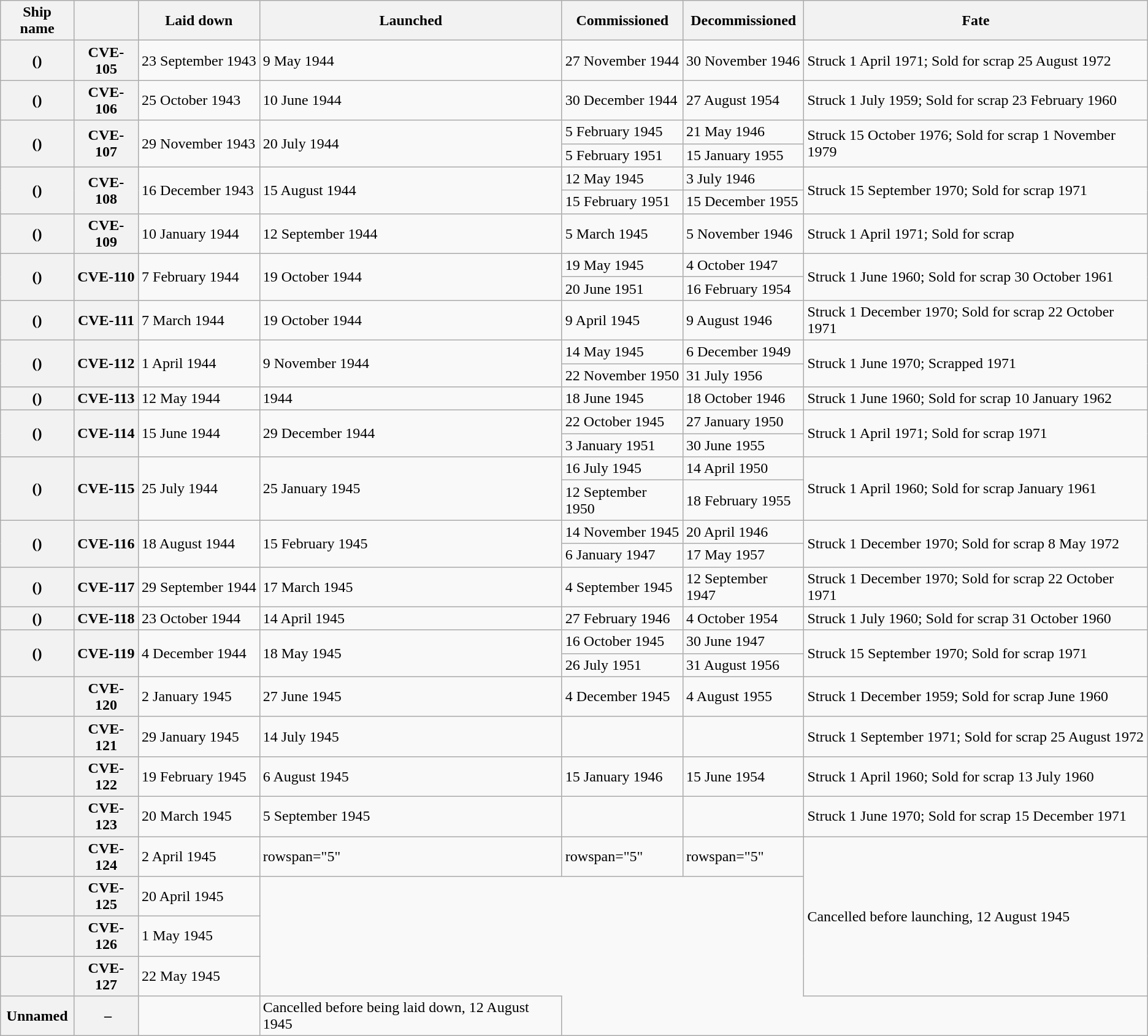<table class="sortable wikitable plainrowheaders">
<tr>
<th scope="col">Ship name</th>
<th scope="col"></th>
<th scope="col">Laid down</th>
<th scope="col">Launched</th>
<th scope="col">Commissioned</th>
<th scope="col">Decommissioned</th>
<th scope="col" class="unsortable">Fate</th>
</tr>
<tr>
<th scope="row"> ()</th>
<th scope="row">CVE-105</th>
<td style="white-space: nowrap;">23 September 1943</td>
<td>9 May 1944</td>
<td>27 November 1944</td>
<td>30 November 1946</td>
<td>Struck 1 April 1971; Sold for scrap 25 August 1972</td>
</tr>
<tr>
<th scope="row"> ()</th>
<th scope="row">CVE-106</th>
<td>25 October 1943</td>
<td>10 June 1944</td>
<td>30 December 1944</td>
<td>27 August 1954</td>
<td>Struck 1 July 1959; Sold for scrap 23 February 1960</td>
</tr>
<tr>
<th scope="row" rowspan=2> ()</th>
<th scope="row" rowspan=2>CVE-107</th>
<td rowspan=2>29 November 1943</td>
<td rowspan=2>20 July 1944</td>
<td>5 February 1945</td>
<td>21 May 1946</td>
<td rowspan=2>Struck 15 October 1976; Sold for scrap 1 November 1979</td>
</tr>
<tr>
<td>5 February 1951</td>
<td>15 January 1955</td>
</tr>
<tr>
<th scope="row" rowspan=2> ()</th>
<th scope="row" rowspan=2>CVE-108</th>
<td rowspan=2>16 December 1943</td>
<td rowspan=2>15 August 1944</td>
<td>12 May 1945</td>
<td>3 July 1946</td>
<td rowspan=2>Struck 15 September 1970; Sold for scrap 1971</td>
</tr>
<tr>
<td>15 February 1951</td>
<td>15 December 1955</td>
</tr>
<tr>
<th scope="row"> ()</th>
<th scope="row">CVE-109</th>
<td>10 January 1944</td>
<td>12 September 1944</td>
<td>5 March 1945</td>
<td>5 November 1946</td>
<td>Struck 1 April 1971; Sold for scrap</td>
</tr>
<tr>
<th scope="row" rowspan=2> ()</th>
<th scope="row" rowspan=2>CVE-110</th>
<td rowspan=2>7 February 1944</td>
<td rowspan=2>19 October 1944</td>
<td>19 May 1945</td>
<td>4 October 1947</td>
<td rowspan=2>Struck 1 June 1960; Sold for scrap 30 October 1961</td>
</tr>
<tr>
<td>20 June 1951</td>
<td>16 February 1954</td>
</tr>
<tr>
<th scope="row"> ()</th>
<th scope="row">CVE-111</th>
<td>7 March 1944</td>
<td>19 October 1944</td>
<td>9 April 1945</td>
<td>9 August 1946</td>
<td>Struck 1 December 1970; Sold for scrap 22 October 1971</td>
</tr>
<tr>
<th scope="row" rowspan=2> ()</th>
<th scope="row" rowspan=2>CVE-112</th>
<td rowspan=2>1 April 1944</td>
<td rowspan=2>9 November 1944</td>
<td>14 May 1945</td>
<td>6 December 1949</td>
<td rowspan=2>Struck 1 June 1970; Scrapped 1971</td>
</tr>
<tr>
<td>22 November 1950</td>
<td>31 July 1956</td>
</tr>
<tr>
<th scope="row"> ()</th>
<th scope="row">CVE-113</th>
<td>12 May 1944</td>
<td> 1944</td>
<td>18 June 1945</td>
<td>18 October 1946</td>
<td>Struck 1 June 1960; Sold for scrap 10 January 1962</td>
</tr>
<tr>
<th scope="row" rowspan=2> ()</th>
<th scope="row" rowspan=2>CVE-114</th>
<td rowspan=2>15 June 1944</td>
<td rowspan=2>29 December 1944</td>
<td>22 October 1945</td>
<td>27 January 1950</td>
<td rowspan=2>Struck 1 April 1971; Sold for scrap 1971</td>
</tr>
<tr>
<td>3 January 1951</td>
<td>30 June 1955</td>
</tr>
<tr>
<th scope="row" rowspan=2> ()</th>
<th scope="row" rowspan=2>CVE-115</th>
<td rowspan=2>25 July 1944</td>
<td rowspan=2>25 January 1945</td>
<td>16 July 1945</td>
<td>14 April 1950</td>
<td rowspan=2>Struck 1 April 1960; Sold for scrap January 1961</td>
</tr>
<tr>
<td>12 September 1950</td>
<td>18 February 1955</td>
</tr>
<tr>
<th scope="row" rowspan=2> ()</th>
<th scope="row" rowspan=2>CVE-116</th>
<td rowspan=2>18 August 1944</td>
<td rowspan=2>15 February 1945</td>
<td>14 November 1945</td>
<td>20 April 1946</td>
<td rowspan=2>Struck 1 December 1970; Sold for scrap 8 May 1972</td>
</tr>
<tr>
<td>6 January 1947</td>
<td>17 May 1957</td>
</tr>
<tr>
<th scope="row"> ()</th>
<th scope="row">CVE-117</th>
<td>29 September 1944</td>
<td>17 March 1945</td>
<td>4 September 1945</td>
<td>12 September 1947</td>
<td>Struck 1 December 1970; Sold for scrap 22 October 1971</td>
</tr>
<tr>
<th scope="row"> ()</th>
<th scope="row">CVE-118</th>
<td>23 October 1944</td>
<td>14 April 1945</td>
<td>27 February 1946</td>
<td>4 October 1954</td>
<td>Struck 1 July 1960; Sold for scrap 31 October 1960</td>
</tr>
<tr>
<th scope="row" rowspan=2> ()</th>
<th scope="row" rowspan=2>CVE-119</th>
<td rowspan=2>4 December 1944</td>
<td rowspan=2>18 May 1945</td>
<td>16 October 1945</td>
<td>30 June 1947</td>
<td rowspan=2>Struck 15 September 1970; Sold for scrap 1971</td>
</tr>
<tr>
<td>26 July 1951</td>
<td>31 August 1956</td>
</tr>
<tr>
<th scope="row"></th>
<th scope="row">CVE-120</th>
<td>2 January 1945</td>
<td>27 June 1945</td>
<td>4 December 1945</td>
<td>4 August 1955</td>
<td>Struck 1 December 1959; Sold for scrap June 1960</td>
</tr>
<tr>
<th scope="row"></th>
<th scope="row">CVE-121</th>
<td>29 January 1945</td>
<td>14 July 1945</td>
<td></td>
<td></td>
<td>Struck 1 September 1971; Sold for scrap 25 August 1972</td>
</tr>
<tr>
<th scope="row"></th>
<th scope="row">CVE-122</th>
<td>19 February 1945</td>
<td>6 August 1945</td>
<td>15 January 1946</td>
<td>15 June 1954</td>
<td>Struck 1 April 1960; Sold for scrap 13 July 1960</td>
</tr>
<tr>
<th scope="row"></th>
<th scope="row">CVE-123</th>
<td>20 March 1945</td>
<td>5 September 1945</td>
<td></td>
<td></td>
<td>Struck 1 June 1970; Sold for scrap 15 December 1971</td>
</tr>
<tr>
<th scope="row"></th>
<th scope="row">CVE-124</th>
<td>2 April 1945</td>
<td>rowspan="5" </td>
<td>rowspan="5" </td>
<td>rowspan="5" </td>
<td rowspan="4">Cancelled before launching, 12 August 1945</td>
</tr>
<tr>
<th scope="row"></th>
<th scope="row">CVE-125</th>
<td>20 April 1945</td>
</tr>
<tr>
<th scope="row"></th>
<th scope="row">CVE-126</th>
<td>1 May 1945</td>
</tr>
<tr>
<th scope="row"></th>
<th scope="row">CVE-127</th>
<td>22 May 1945</td>
</tr>
<tr>
<th scope="row">Unnamed</th>
<th scope="row"> – </th>
<td></td>
<td>Cancelled before being laid down, 12 August 1945</td>
</tr>
</table>
